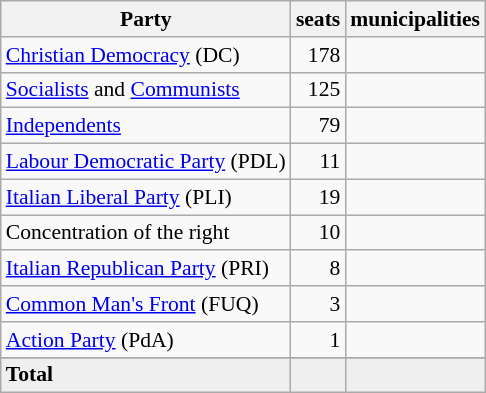<table class="wikitable" style="font-size: 90%;">
<tr bgcolor="EFEFEF">
<th>Party</th>
<th>seats</th>
<th>municipalities</th>
</tr>
<tr>
<td><a href='#'>Christian Democracy</a> (DC)</td>
<td align=right>178</td>
<td align=right></td>
</tr>
<tr>
<td><a href='#'>Socialists</a> and <a href='#'>Communists</a></td>
<td align=right>125</td>
<td align=right></td>
</tr>
<tr>
<td><a href='#'>Independents</a></td>
<td align=right>79</td>
<td align=right></td>
</tr>
<tr>
<td><a href='#'>Labour Democratic Party</a> (PDL)</td>
<td align=right>11</td>
<td align=right></td>
</tr>
<tr>
<td><a href='#'>Italian Liberal Party</a> (PLI)</td>
<td align=right>19</td>
<td align=right></td>
</tr>
<tr>
<td>Concentration of the right</td>
<td align=right>10</td>
<td align=right></td>
</tr>
<tr>
<td><a href='#'>Italian Republican Party</a> (PRI)</td>
<td align=right>8</td>
<td align=right></td>
</tr>
<tr>
<td><a href='#'>Common Man's Front</a> (FUQ)</td>
<td align=right>3</td>
<td align=right></td>
</tr>
<tr>
<td><a href='#'>Action Party</a> (PdA)</td>
<td align=right>1</td>
<td align=right></td>
</tr>
<tr>
</tr>
<tr bgcolor="EFEFEF">
<td align=left><strong>Total</strong></td>
<td align=right></td>
<td align=right></td>
</tr>
</table>
